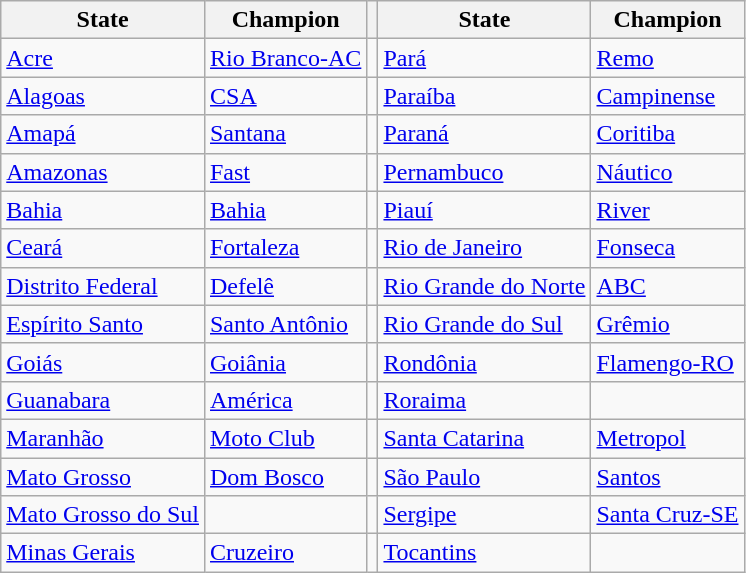<table class="wikitable">
<tr>
<th>State</th>
<th>Champion</th>
<th></th>
<th>State</th>
<th>Champion</th>
</tr>
<tr>
<td><a href='#'>Acre</a></td>
<td><a href='#'>Rio Branco-AC</a></td>
<td></td>
<td><a href='#'>Pará</a></td>
<td><a href='#'>Remo</a></td>
</tr>
<tr>
<td><a href='#'>Alagoas</a></td>
<td><a href='#'>CSA</a></td>
<td></td>
<td><a href='#'>Paraíba</a></td>
<td><a href='#'>Campinense</a></td>
</tr>
<tr>
<td><a href='#'>Amapá</a></td>
<td><a href='#'>Santana</a></td>
<td></td>
<td><a href='#'>Paraná</a></td>
<td><a href='#'>Coritiba</a></td>
</tr>
<tr>
<td><a href='#'>Amazonas</a></td>
<td><a href='#'>Fast</a></td>
<td></td>
<td><a href='#'>Pernambuco</a></td>
<td><a href='#'>Náutico</a></td>
</tr>
<tr>
<td><a href='#'>Bahia</a></td>
<td><a href='#'>Bahia</a></td>
<td></td>
<td><a href='#'>Piauí</a></td>
<td><a href='#'>River</a></td>
</tr>
<tr>
<td><a href='#'>Ceará</a></td>
<td><a href='#'>Fortaleza</a></td>
<td></td>
<td><a href='#'>Rio de Janeiro</a></td>
<td><a href='#'>Fonseca</a></td>
</tr>
<tr>
<td><a href='#'>Distrito Federal</a></td>
<td><a href='#'>Defelê</a></td>
<td></td>
<td><a href='#'>Rio Grande do Norte</a></td>
<td><a href='#'>ABC</a></td>
</tr>
<tr>
<td><a href='#'>Espírito Santo</a></td>
<td><a href='#'>Santo Antônio</a></td>
<td></td>
<td><a href='#'>Rio Grande do Sul</a></td>
<td><a href='#'>Grêmio</a></td>
</tr>
<tr>
<td><a href='#'>Goiás</a></td>
<td><a href='#'>Goiânia</a></td>
<td></td>
<td><a href='#'>Rondônia</a></td>
<td><a href='#'>Flamengo-RO</a></td>
</tr>
<tr>
<td><a href='#'>Guanabara</a></td>
<td><a href='#'>América</a></td>
<td></td>
<td><a href='#'>Roraima</a></td>
<td></td>
</tr>
<tr>
<td><a href='#'>Maranhão</a></td>
<td><a href='#'>Moto Club</a></td>
<td></td>
<td><a href='#'>Santa Catarina</a></td>
<td><a href='#'>Metropol</a></td>
</tr>
<tr>
<td><a href='#'>Mato Grosso</a></td>
<td><a href='#'>Dom Bosco</a></td>
<td></td>
<td><a href='#'>São Paulo</a></td>
<td><a href='#'>Santos</a></td>
</tr>
<tr>
<td><a href='#'>Mato Grosso do Sul</a></td>
<td></td>
<td></td>
<td><a href='#'>Sergipe</a></td>
<td><a href='#'>Santa Cruz-SE</a></td>
</tr>
<tr>
<td><a href='#'>Minas Gerais</a></td>
<td><a href='#'>Cruzeiro</a></td>
<td></td>
<td><a href='#'>Tocantins</a></td>
<td></td>
</tr>
</table>
